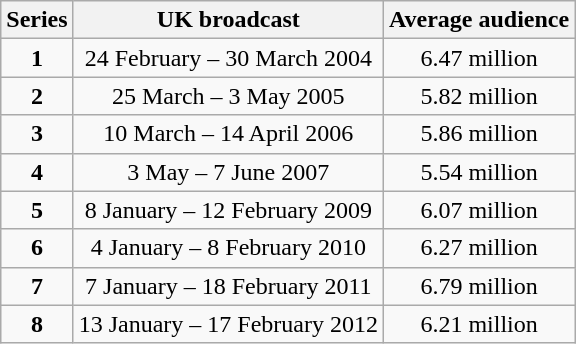<table class="wikitable">
<tr>
<th>Series</th>
<th>UK broadcast</th>
<th>Average audience</th>
</tr>
<tr>
<td style="text-align:center"><strong>1</strong></td>
<td style="text-align:center">24 February – 30 March 2004</td>
<td style="text-align:center">6.47 million</td>
</tr>
<tr>
<td style="text-align:center"><strong>2</strong></td>
<td style="text-align:center">25 March – 3 May 2005</td>
<td style="text-align:center">5.82 million</td>
</tr>
<tr>
<td style="text-align:center"><strong>3</strong></td>
<td style="text-align:center">10 March – 14 April 2006</td>
<td style="text-align:center">5.86 million</td>
</tr>
<tr>
<td style="text-align:center"><strong>4</strong></td>
<td style="text-align:center">3 May – 7 June 2007</td>
<td style="text-align:center">5.54 million</td>
</tr>
<tr>
<td style="text-align:center"><strong>5</strong></td>
<td style="text-align:center">8 January – 12 February 2009</td>
<td style="text-align:center">6.07 million</td>
</tr>
<tr>
<td style="text-align:center"><strong>6</strong></td>
<td style="text-align:center">4 January – 8 February 2010</td>
<td style="text-align:center">6.27 million</td>
</tr>
<tr>
<td style="text-align:center"><strong>7</strong></td>
<td style="text-align:center">7 January – 18 February 2011</td>
<td style="text-align:center">6.79 million</td>
</tr>
<tr>
<td style="text-align:center"><strong>8</strong></td>
<td style="text-align:center">13 January – 17 February 2012</td>
<td style="text-align:center">6.21 million</td>
</tr>
</table>
